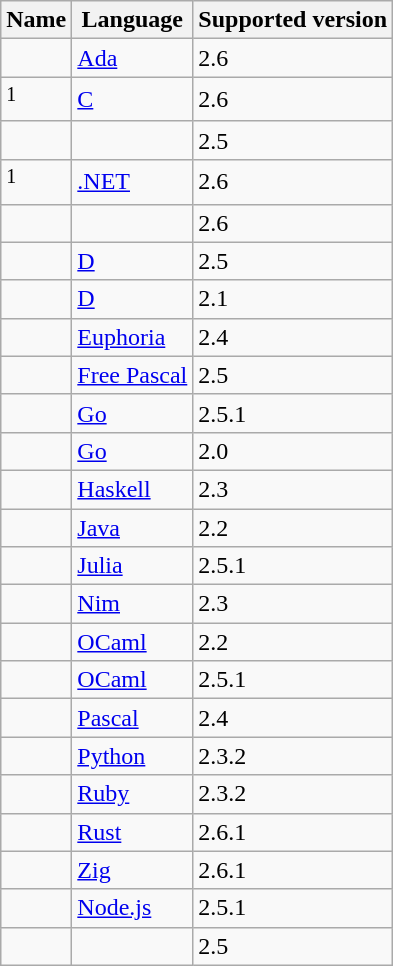<table class="wikitable collapsible">
<tr>
<th>Name</th>
<th>Language</th>
<th>Supported version</th>
</tr>
<tr>
<td></td>
<td><a href='#'>Ada</a></td>
<td>2.6</td>
</tr>
<tr>
<td><sup>1</sup></td>
<td><a href='#'>C</a></td>
<td>2.6</td>
</tr>
<tr>
<td></td>
<td></td>
<td>2.5</td>
</tr>
<tr>
<td><sup>1</sup></td>
<td><a href='#'>.NET</a></td>
<td>2.6</td>
</tr>
<tr>
<td></td>
<td></td>
<td>2.6</td>
</tr>
<tr>
<td></td>
<td><a href='#'>D</a></td>
<td>2.5</td>
</tr>
<tr>
<td></td>
<td><a href='#'>D</a></td>
<td>2.1</td>
</tr>
<tr>
<td></td>
<td><a href='#'>Euphoria</a></td>
<td>2.4</td>
</tr>
<tr>
<td></td>
<td><a href='#'>Free Pascal</a></td>
<td>2.5</td>
</tr>
<tr>
<td></td>
<td><a href='#'>Go</a></td>
<td>2.5.1</td>
</tr>
<tr>
<td></td>
<td><a href='#'>Go</a></td>
<td>2.0</td>
</tr>
<tr>
<td></td>
<td><a href='#'>Haskell</a></td>
<td>2.3</td>
</tr>
<tr>
<td></td>
<td><a href='#'>Java</a></td>
<td>2.2<br></td>
</tr>
<tr>
<td> </td>
<td><a href='#'>Julia</a></td>
<td>2.5.1</td>
</tr>
<tr>
<td></td>
<td><a href='#'>Nim</a></td>
<td>2.3</td>
</tr>
<tr>
<td></td>
<td><a href='#'>OCaml</a></td>
<td>2.2</td>
</tr>
<tr>
<td></td>
<td><a href='#'>OCaml</a></td>
<td>2.5.1</td>
</tr>
<tr>
<td></td>
<td><a href='#'>Pascal</a></td>
<td>2.4</td>
</tr>
<tr>
<td></td>
<td><a href='#'>Python</a></td>
<td>2.3.2</td>
</tr>
<tr>
<td> </td>
<td><a href='#'>Ruby</a></td>
<td>2.3.2</td>
</tr>
<tr>
<td></td>
<td><a href='#'>Rust</a></td>
<td>2.6.1</td>
</tr>
<tr>
<td></td>
<td><a href='#'>Zig</a></td>
<td>2.6.1</td>
</tr>
<tr>
<td></td>
<td><a href='#'>Node.js</a></td>
<td>2.5.1</td>
</tr>
<tr>
<td></td>
<td></td>
<td>2.5</td>
</tr>
</table>
